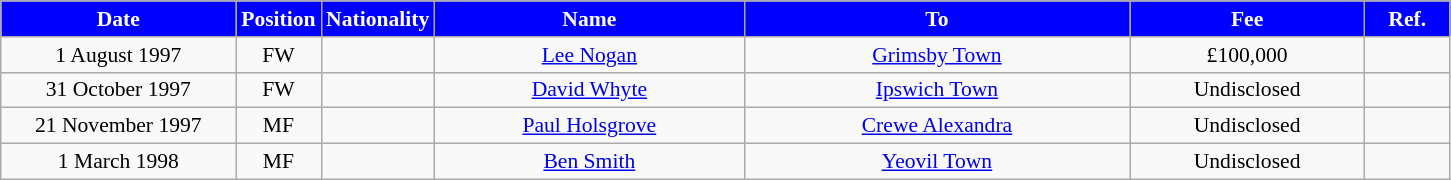<table class="wikitable"  style="text-align:center; font-size:90%; ">
<tr>
<th style="background:#00f; color:white; width:150px;">Date</th>
<th style="background:#00f; color:white; width:50px;">Position</th>
<th style="background:#00f; color:white; width:50px;">Nationality</th>
<th style="background:#00f; color:white; width:200px;">Name</th>
<th style="background:#00f; color:white; width:250px;">To</th>
<th style="background:#00f; color:white; width:150px;">Fee</th>
<th style="background:#00f; color:white; width:50px;">Ref.</th>
</tr>
<tr>
<td>1 August 1997</td>
<td>FW</td>
<td></td>
<td><a href='#'>Lee Nogan</a></td>
<td><a href='#'>Grimsby Town</a></td>
<td>£100,000</td>
<td></td>
</tr>
<tr>
<td>31 October 1997</td>
<td>FW</td>
<td></td>
<td><a href='#'>David Whyte</a></td>
<td><a href='#'>Ipswich Town</a></td>
<td>Undisclosed</td>
<td></td>
</tr>
<tr>
<td>21 November 1997</td>
<td>MF</td>
<td></td>
<td><a href='#'>Paul Holsgrove</a></td>
<td><a href='#'>Crewe Alexandra</a></td>
<td>Undisclosed</td>
<td></td>
</tr>
<tr>
<td>1 March 1998</td>
<td>MF</td>
<td></td>
<td><a href='#'>Ben Smith</a></td>
<td><a href='#'>Yeovil Town</a></td>
<td>Undisclosed</td>
<td></td>
</tr>
</table>
